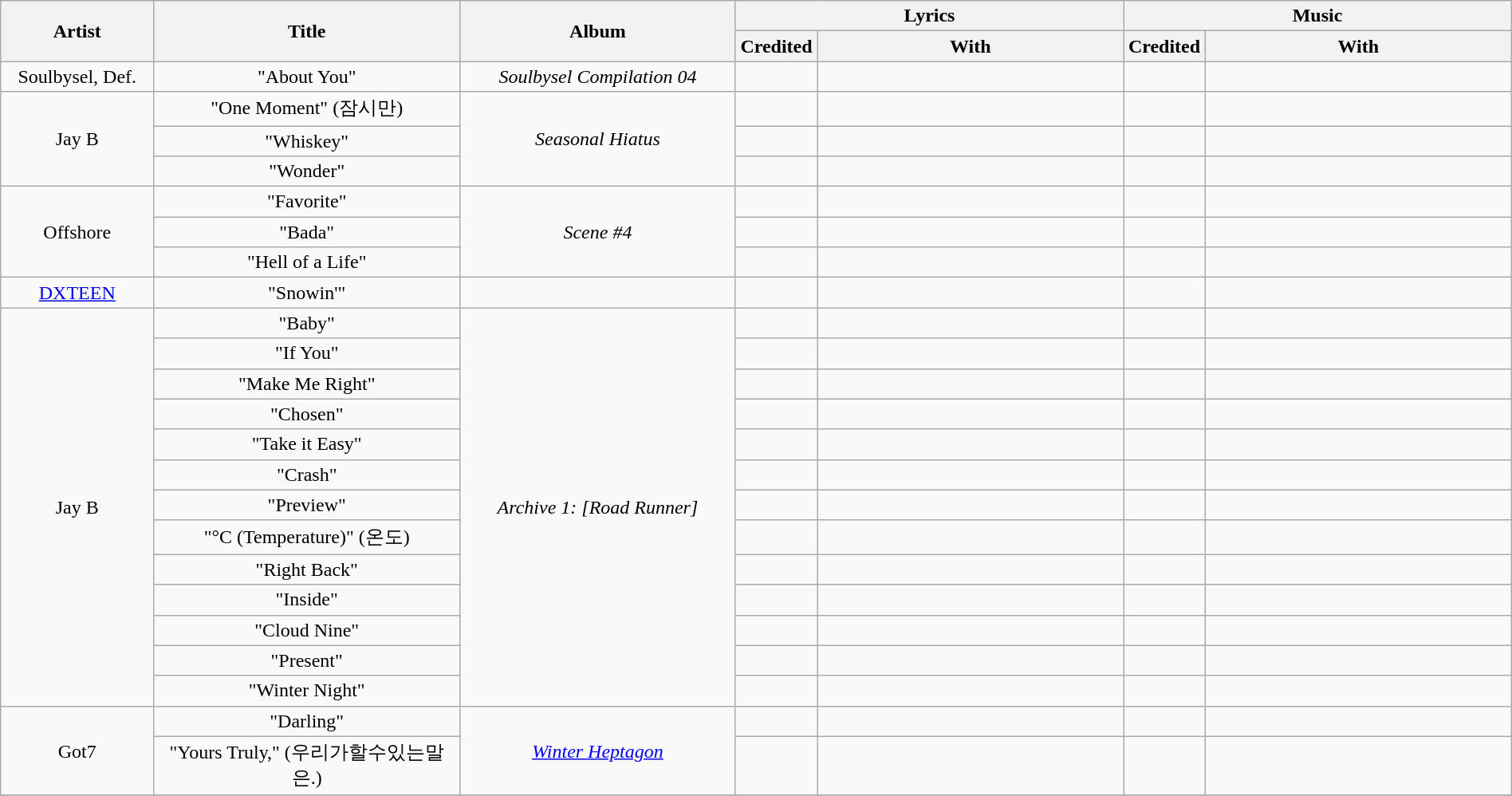<table class="wikitable" style="text-align:center; width:100%;">
<tr>
<th rowspan="2" style="width:10%;">Artist</th>
<th rowspan="2" style="width:20%;">Title</th>
<th rowspan="2" style="width:18%;">Album</th>
<th colspan="2" style="width:26%;">Lyrics</th>
<th colspan="2" style="width:26%;">Music</th>
</tr>
<tr>
<th style="width:5%;">Credited</th>
<th style="width:20%;">With</th>
<th style="width:5%;">Credited</th>
<th style="width:20%;">With</th>
</tr>
<tr>
<td>Soulbysel, Def.</td>
<td>"About You"</td>
<td><em>Soulbysel Compilation 04</em></td>
<td></td>
<td></td>
<td></td>
<td></td>
</tr>
<tr>
<td rowspan="3">Jay B</td>
<td>"One Moment" (잠시만)</td>
<td rowspan="3"><em>Seasonal Hiatus</em></td>
<td></td>
<td></td>
<td></td>
<td></td>
</tr>
<tr>
<td>"Whiskey"</td>
<td></td>
<td></td>
<td></td>
<td></td>
</tr>
<tr>
<td>"Wonder"</td>
<td></td>
<td></td>
<td></td>
<td></td>
</tr>
<tr>
<td rowspan="3">Offshore</td>
<td>"Favorite" </td>
<td rowspan="3"><em>Scene #4</em></td>
<td></td>
<td></td>
<td></td>
<td></td>
</tr>
<tr>
<td>"Bada" </td>
<td></td>
<td></td>
<td></td>
<td></td>
</tr>
<tr>
<td>"Hell of a Life" </td>
<td></td>
<td></td>
<td></td>
<td></td>
</tr>
<tr>
<td><a href='#'>DXTEEN</a></td>
<td>"Snowin'"</td>
<td></td>
<td></td>
<td></td>
<td></td>
<td></td>
</tr>
<tr>
<td rowspan="13">Jay B</td>
<td>"Baby"</td>
<td rowspan="13"><em>Archive 1: [Road Runner]</em></td>
<td></td>
<td></td>
<td></td>
<td></td>
</tr>
<tr>
<td>"If You"</td>
<td></td>
<td></td>
<td></td>
<td></td>
</tr>
<tr>
<td>"Make Me Right"</td>
<td></td>
<td></td>
<td></td>
<td></td>
</tr>
<tr>
<td>"Chosen"</td>
<td></td>
<td></td>
<td></td>
<td></td>
</tr>
<tr>
<td>"Take it Easy"</td>
<td></td>
<td></td>
<td></td>
<td></td>
</tr>
<tr>
<td>"Crash"</td>
<td></td>
<td></td>
<td></td>
<td></td>
</tr>
<tr>
<td>"Preview"</td>
<td></td>
<td></td>
<td></td>
<td></td>
</tr>
<tr>
<td>"°C (Temperature)" (온도)</td>
<td></td>
<td></td>
<td></td>
<td></td>
</tr>
<tr>
<td>"Right Back"</td>
<td></td>
<td></td>
<td></td>
<td></td>
</tr>
<tr>
<td>"Inside"</td>
<td></td>
<td></td>
<td></td>
<td></td>
</tr>
<tr>
<td>"Cloud Nine"</td>
<td></td>
<td></td>
<td></td>
<td></td>
</tr>
<tr>
<td>"Present"</td>
<td></td>
<td></td>
<td></td>
<td></td>
</tr>
<tr>
<td>"Winter Night"</td>
<td></td>
<td></td>
<td></td>
<td></td>
</tr>
<tr>
<td rowspan="2">Got7</td>
<td>"Darling"</td>
<td rowspan="2"><em><a href='#'>Winter Heptagon</a></em></td>
<td></td>
<td></td>
<td></td>
<td></td>
</tr>
<tr>
<td>"Yours Truly," (우리가할수있는말은.)</td>
<td></td>
<td></td>
<td></td>
<td></td>
</tr>
<tr>
</tr>
</table>
